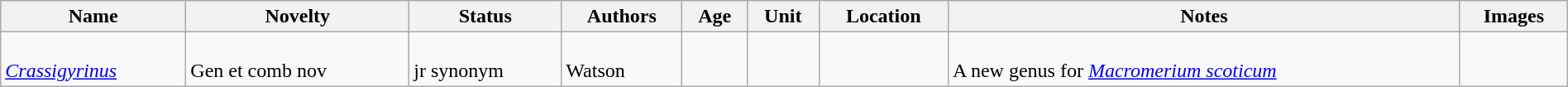<table class="wikitable sortable" align="center" width="100%">
<tr>
<th>Name</th>
<th>Novelty</th>
<th>Status</th>
<th>Authors</th>
<th>Age</th>
<th>Unit</th>
<th>Location</th>
<th>Notes</th>
<th>Images</th>
</tr>
<tr>
<td><br><em><a href='#'>Crassigyrinus</a></em></td>
<td><br>Gen et comb nov</td>
<td><br>jr synonym</td>
<td><br>Watson</td>
<td></td>
<td></td>
<td></td>
<td><br>A new genus for <em><a href='#'>Macromerium scoticum</a></em></td>
<td><br></td>
</tr>
</table>
